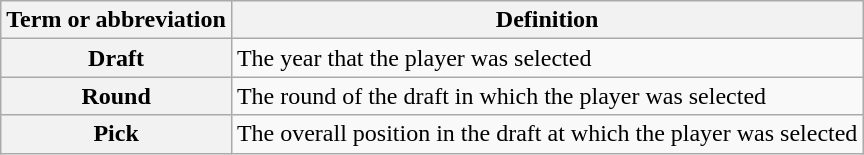<table class="wikitable">
<tr>
<th scope="col">Term or abbreviation</th>
<th scope="col">Definition</th>
</tr>
<tr>
<th scope="row">Draft</th>
<td>The year that the player was selected</td>
</tr>
<tr>
<th scope="row">Round</th>
<td>The round of the draft in which the player was selected</td>
</tr>
<tr>
<th scope="row">Pick</th>
<td>The overall position in the draft at which the player was selected<br></td>
</tr>
</table>
